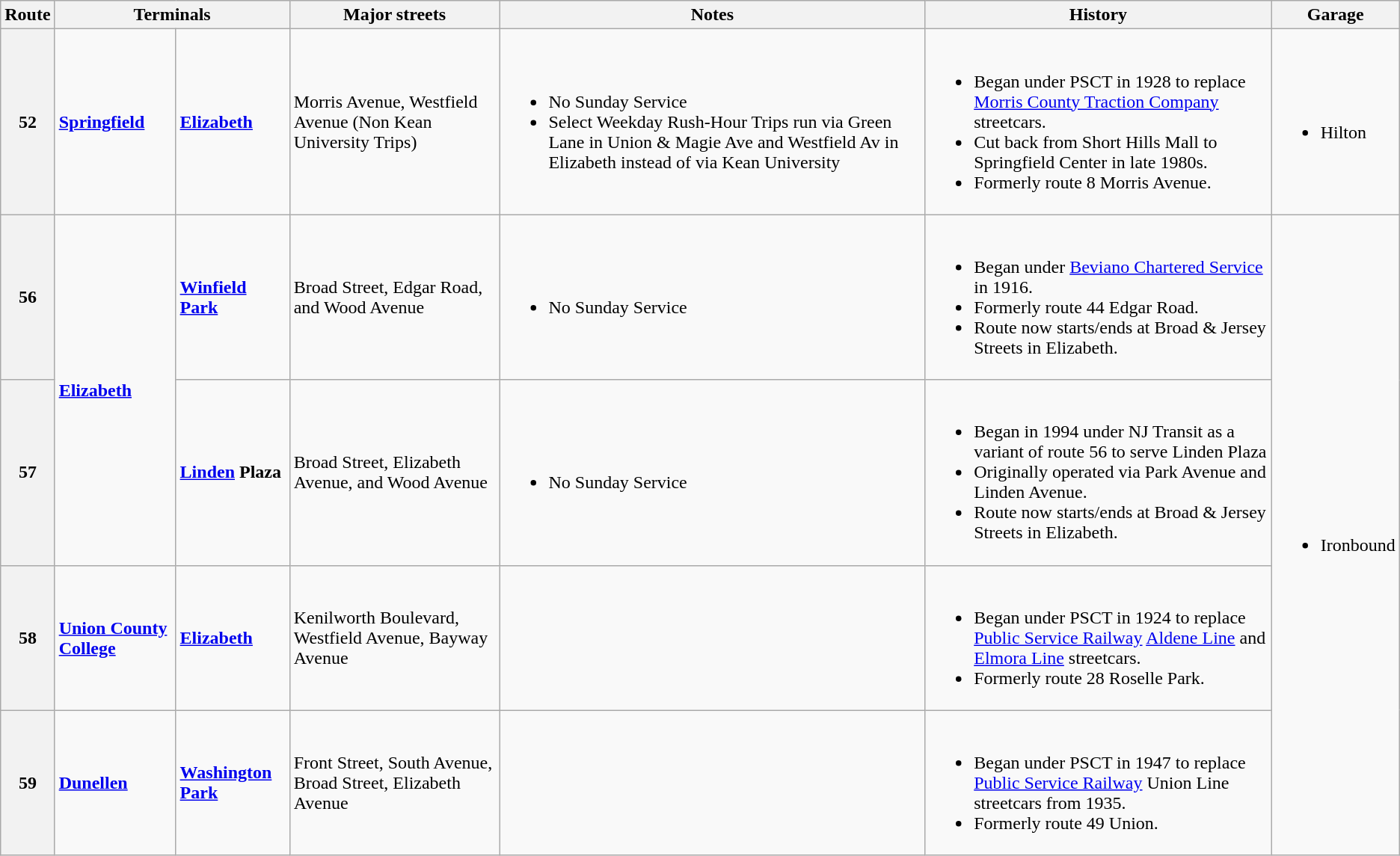<table class=wikitable>
<tr>
<th>Route</th>
<th colspan=2>Terminals</th>
<th>Major streets</th>
<th>Notes</th>
<th>History</th>
<th>Garage</th>
</tr>
<tr>
<th>52</th>
<td><strong><a href='#'>Springfield</a></strong></td>
<td><strong><a href='#'>Elizabeth</a></strong></td>
<td>Morris Avenue, Westfield Avenue (Non Kean University Trips)</td>
<td><br><ul><li>No Sunday Service</li><li>Select Weekday Rush-Hour Trips run via Green Lane in Union & Magie Ave and Westfield Av in Elizabeth instead of via Kean University</li></ul></td>
<td><br><ul><li>Began under PSCT in 1928 to replace <a href='#'>Morris County Traction Company</a> streetcars.</li><li>Cut back from Short Hills Mall to Springfield Center in late 1980s.</li><li>Formerly route 8 Morris Avenue.</li></ul></td>
<td><br><ul><li>Hilton</li></ul></td>
</tr>
<tr>
<th>56</th>
<td rowspan="2"><strong><a href='#'>Elizabeth</a></strong></td>
<td><strong><a href='#'>Winfield Park</a></strong></td>
<td>Broad Street, Edgar Road, and Wood Avenue</td>
<td><br><ul><li>No Sunday Service</li></ul></td>
<td><br><ul><li>Began under <a href='#'>Beviano Chartered Service</a> in 1916.</li><li>Formerly route 44 Edgar Road.</li><li>Route now starts/ends at Broad & Jersey Streets in Elizabeth.</li></ul></td>
<td rowspan="4"><br><ul><li>Ironbound</li></ul></td>
</tr>
<tr>
<th>57</th>
<td><strong><a href='#'>Linden</a> Plaza</strong></td>
<td>Broad Street, Elizabeth Avenue, and Wood Avenue</td>
<td><br><ul><li>No Sunday Service</li></ul></td>
<td><br><ul><li>Began in 1994 under NJ Transit as a variant of route 56 to serve Linden Plaza</li><li>Originally operated via Park Avenue and Linden Avenue.</li><li>Route now starts/ends at Broad & Jersey Streets in Elizabeth.</li></ul></td>
</tr>
<tr>
<th>58</th>
<td><strong><a href='#'>Union County College</a></strong></td>
<td><strong><a href='#'>Elizabeth</a></strong></td>
<td>Kenilworth Boulevard, Westfield Avenue, Bayway Avenue</td>
<td></td>
<td><br><ul><li>Began under PSCT in 1924 to replace <a href='#'>Public Service Railway</a> <a href='#'>Aldene Line</a> and <a href='#'>Elmora Line</a> streetcars.</li><li>Formerly route 28 Roselle Park.</li></ul></td>
</tr>
<tr>
<th>59</th>
<td><strong><a href='#'>Dunellen</a></strong></td>
<td><strong><a href='#'>Washington Park</a></strong></td>
<td>Front Street, South Avenue, Broad Street, Elizabeth Avenue</td>
<td></td>
<td><br><ul><li>Began under PSCT in 1947 to replace <a href='#'>Public Service Railway</a> Union Line streetcars from 1935.</li><li>Formerly route 49 Union.</li></ul></td>
</tr>
</table>
